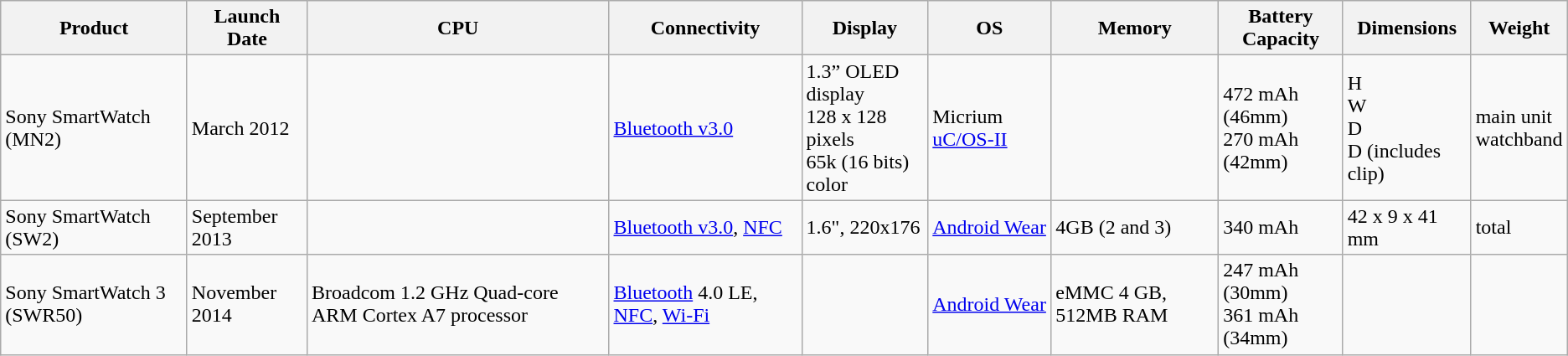<table class="wikitable">
<tr>
<th>Product</th>
<th>Launch Date</th>
<th>CPU</th>
<th>Connectivity</th>
<th>Display</th>
<th>OS</th>
<th>Memory</th>
<th>Battery Capacity</th>
<th>Dimensions</th>
<th>Weight</th>
</tr>
<tr>
<td>Sony SmartWatch (MN2)</td>
<td>March 2012</td>
<td></td>
<td><a href='#'>Bluetooth v3.0</a></td>
<td>1.3” OLED display<br>128 x 128 pixels<br>65k (16 bits) color</td>
<td>Micrium <a href='#'>uC/OS-II</a></td>
<td></td>
<td>472 mAh (46mm)<br>270 mAh (42mm)</td>
<td> H<br> W<br> D<br> D (includes clip)</td>
<td> main unit<br> watchband </td>
</tr>
<tr>
<td>Sony SmartWatch (SW2)</td>
<td>September 2013</td>
<td></td>
<td><a href='#'>Bluetooth v3.0</a>,  <a href='#'>NFC</a></td>
<td>1.6", 220x176</td>
<td><a href='#'>Android Wear</a></td>
<td>4GB (2 and 3)</td>
<td>340 mAh</td>
<td>42 x 9 x 41 mm  </td>
<td> total</td>
</tr>
<tr>
<td>Sony SmartWatch 3 (SWR50)</td>
<td>November 2014</td>
<td>Broadcom 1.2 GHz Quad-core ARM Cortex A7 processor</td>
<td><a href='#'>Bluetooth</a> 4.0 LE, <a href='#'>NFC</a>, <a href='#'>Wi-Fi</a></td>
<td></td>
<td><a href='#'>Android Wear</a></td>
<td>eMMC 4 GB, 512MB RAM</td>
<td>247 mAh (30mm)<br>361 mAh (34mm)</td>
<td></td>
<td></td>
</tr>
</table>
